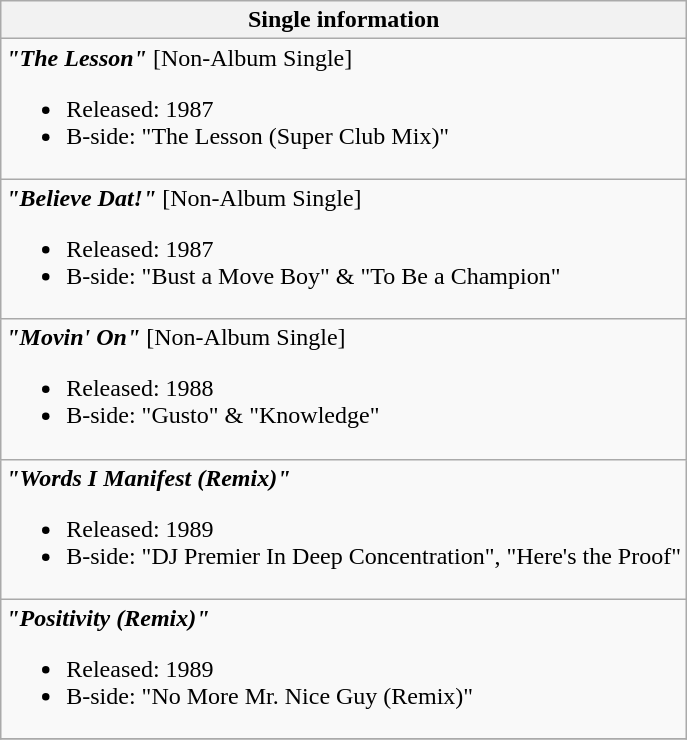<table class="wikitable">
<tr>
<th>Single information</th>
</tr>
<tr>
<td><strong><em>"The Lesson"</em></strong> [Non-Album Single]<br><ul><li>Released: 1987</li><li>B-side: "The Lesson (Super Club Mix)"</li></ul></td>
</tr>
<tr>
<td><strong><em>"Believe Dat!"</em></strong> [Non-Album Single]<br><ul><li>Released: 1987</li><li>B-side: "Bust a Move Boy" & "To Be a Champion"</li></ul></td>
</tr>
<tr>
<td><strong><em>"Movin' On"</em></strong> [Non-Album Single]<br><ul><li>Released: 1988</li><li>B-side: "Gusto" & "Knowledge"</li></ul></td>
</tr>
<tr>
<td><strong><em>"Words I Manifest (Remix)"</em></strong><br><ul><li>Released: 1989</li><li>B-side: "DJ Premier In Deep Concentration", "Here's the Proof"</li></ul></td>
</tr>
<tr>
<td><strong><em>"Positivity (Remix)"</em></strong><br><ul><li>Released: 1989</li><li>B-side: "No More Mr. Nice Guy (Remix)"</li></ul></td>
</tr>
<tr>
</tr>
</table>
